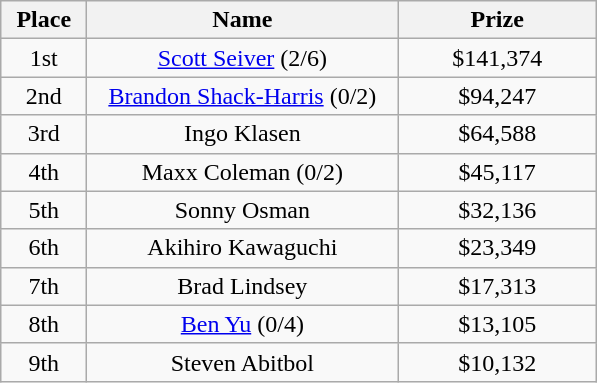<table class="wikitable">
<tr>
<th width="50">Place</th>
<th width="200">Name</th>
<th width="125">Prize</th>
</tr>
<tr>
<td align=center>1st</td>
<td align=center> <a href='#'>Scott Seiver</a> (2/6)</td>
<td align=center>$141,374</td>
</tr>
<tr>
<td align=center>2nd</td>
<td align=center> <a href='#'>Brandon Shack-Harris</a> (0/2)</td>
<td align=center>$94,247</td>
</tr>
<tr>
<td align=center>3rd</td>
<td align=center> Ingo Klasen</td>
<td align=center>$64,588</td>
</tr>
<tr>
<td align=center>4th</td>
<td align=center> Maxx Coleman (0/2)</td>
<td align=center>$45,117</td>
</tr>
<tr>
<td align=center>5th</td>
<td align=center> Sonny Osman</td>
<td align=center>$32,136</td>
</tr>
<tr>
<td align=center>6th</td>
<td align=center> Akihiro Kawaguchi</td>
<td align=center>$23,349</td>
</tr>
<tr>
<td align=center>7th</td>
<td align=center> Brad Lindsey</td>
<td align=center>$17,313</td>
</tr>
<tr>
<td align=center>8th</td>
<td align=center> <a href='#'>Ben Yu</a> (0/4)</td>
<td align=center>$13,105</td>
</tr>
<tr>
<td align=center>9th</td>
<td align=center> Steven Abitbol</td>
<td align=center>$10,132</td>
</tr>
</table>
